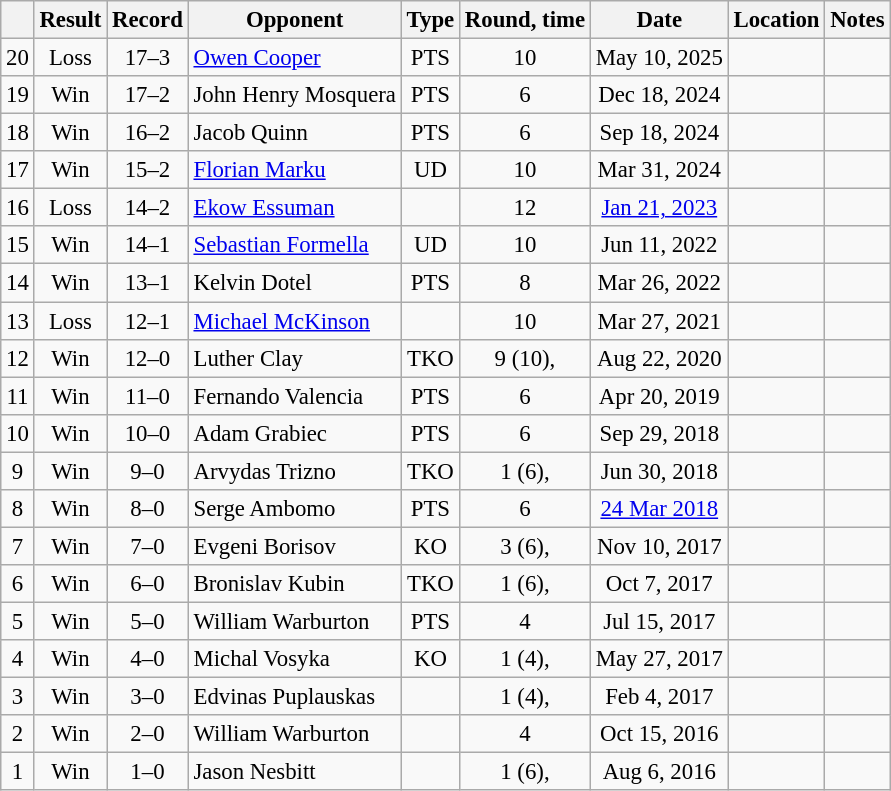<table class="wikitable" style="text-align:center; font-size:95%">
<tr>
<th></th>
<th>Result</th>
<th>Record</th>
<th>Opponent</th>
<th>Type</th>
<th>Round, time</th>
<th>Date</th>
<th>Location</th>
<th>Notes</th>
</tr>
<tr>
<td>20</td>
<td> Loss</td>
<td>17–3</td>
<td style="text-align:left"><a href='#'>Owen Cooper</a></td>
<td>PTS</td>
<td>10</td>
<td>May 10, 2025</td>
<td style="text-align:left;"></td>
<td></td>
</tr>
<tr>
<td>19</td>
<td> Win</td>
<td>17–2</td>
<td style="text-align:left">John Henry Mosquera</td>
<td>PTS</td>
<td>6</td>
<td>Dec 18, 2024</td>
<td style="text-align:left;"></td>
<td></td>
</tr>
<tr>
<td>18</td>
<td>Win</td>
<td>16–2</td>
<td style="text-align:left">Jacob Quinn</td>
<td>PTS</td>
<td>6</td>
<td>Sep 18, 2024</td>
<td style="text-align:left;"></td>
<td></td>
</tr>
<tr>
<td>17</td>
<td> Win</td>
<td>15–2</td>
<td style="text-align:left"><a href='#'>Florian Marku</a></td>
<td>UD</td>
<td>10</td>
<td>Mar 31, 2024</td>
<td style="text-align:left;"></td>
<td style="text-align:left;"></td>
</tr>
<tr>
<td>16</td>
<td> Loss</td>
<td>14–2</td>
<td style="text-align:left"><a href='#'>Ekow Essuman</a></td>
<td></td>
<td>12</td>
<td><a href='#'>Jan 21, 2023</a></td>
<td style="text-align:left;"></td>
<td style="text-align:left;"></td>
</tr>
<tr>
<td>15</td>
<td> Win</td>
<td>14–1</td>
<td style="text-align:left;"><a href='#'>Sebastian Formella</a></td>
<td>UD</td>
<td>10</td>
<td>Jun 11, 2022</td>
<td style="text-align:left;"></td>
<td style="text-align:left;"></td>
</tr>
<tr>
<td>14</td>
<td> Win</td>
<td>13–1</td>
<td style="text-align:left;">Kelvin Dotel</td>
<td>PTS</td>
<td>8</td>
<td>Mar 26, 2022</td>
<td style="text-align:left;"></td>
<td></td>
</tr>
<tr>
<td>13</td>
<td>Loss</td>
<td>12–1</td>
<td style="text-align:left;"><a href='#'>Michael McKinson</a></td>
<td></td>
<td>10</td>
<td>Mar 27, 2021</td>
<td style="text-align:left;"></td>
<td style="text-align:left;"><br></td>
</tr>
<tr>
<td>12</td>
<td>Win</td>
<td>12–0</td>
<td style="text-align:left;">Luther Clay</td>
<td>TKO</td>
<td>9 (10), </td>
<td>Aug 22, 2020</td>
<td style="text-align:left;"></td>
<td style="text-align:left;"><br></td>
</tr>
<tr>
<td>11</td>
<td>Win</td>
<td>11–0</td>
<td style="text-align:left;">Fernando Valencia</td>
<td>PTS</td>
<td>6</td>
<td>Apr 20, 2019</td>
<td style="text-align:left;"></td>
<td></td>
</tr>
<tr>
<td>10</td>
<td>Win</td>
<td>10–0</td>
<td style="text-align:left;">Adam Grabiec</td>
<td>PTS</td>
<td>6</td>
<td>Sep 29, 2018</td>
<td style="text-align:left;"></td>
<td></td>
</tr>
<tr>
<td>9</td>
<td>Win</td>
<td>9–0</td>
<td style="text-align:left;">Arvydas Trizno</td>
<td>TKO</td>
<td>1 (6), </td>
<td>Jun 30, 2018</td>
<td style="text-align:left;"></td>
<td></td>
</tr>
<tr>
<td>8</td>
<td>Win</td>
<td>8–0</td>
<td style="text-align:left;">Serge Ambomo</td>
<td>PTS</td>
<td>6</td>
<td><a href='#'>24 Mar 2018</a></td>
<td style="text-align:left;"></td>
<td></td>
</tr>
<tr>
<td>7</td>
<td>Win</td>
<td>7–0</td>
<td style="text-align:left;">Evgeni Borisov</td>
<td>KO</td>
<td>3 (6), </td>
<td>Nov 10, 2017</td>
<td style="text-align:left;"></td>
<td></td>
</tr>
<tr>
<td>6</td>
<td>Win</td>
<td>6–0</td>
<td style="text-align:left;">Bronislav Kubin</td>
<td>TKO</td>
<td>1 (6), </td>
<td>Oct 7, 2017</td>
<td style="text-align:left;"></td>
<td></td>
</tr>
<tr>
<td>5</td>
<td>Win</td>
<td>5–0</td>
<td style="text-align:left;">William Warburton</td>
<td>PTS</td>
<td>4</td>
<td>Jul 15, 2017</td>
<td style="text-align:left;"></td>
<td></td>
</tr>
<tr>
<td>4</td>
<td>Win</td>
<td>4–0</td>
<td style="text-align:left;">Michal Vosyka</td>
<td>KO</td>
<td>1 (4), </td>
<td>May 27, 2017</td>
<td style="text-align:left;"></td>
<td></td>
</tr>
<tr>
<td>3</td>
<td>Win</td>
<td>3–0</td>
<td style="text-align:left;">Edvinas Puplauskas</td>
<td></td>
<td>1 (4), </td>
<td>Feb 4, 2017</td>
<td style="text-align:left;"></td>
<td></td>
</tr>
<tr>
<td>2</td>
<td>Win</td>
<td>2–0</td>
<td style="text-align:left;">William Warburton</td>
<td></td>
<td>4</td>
<td>Oct 15, 2016</td>
<td style="text-align:left;"></td>
<td></td>
</tr>
<tr>
<td>1</td>
<td>Win</td>
<td>1–0</td>
<td style="text-align:left;">Jason Nesbitt</td>
<td></td>
<td>1 (6), </td>
<td>Aug 6, 2016</td>
<td style="text-align:left;"></td>
<td style="text-align:left;"></td>
</tr>
</table>
